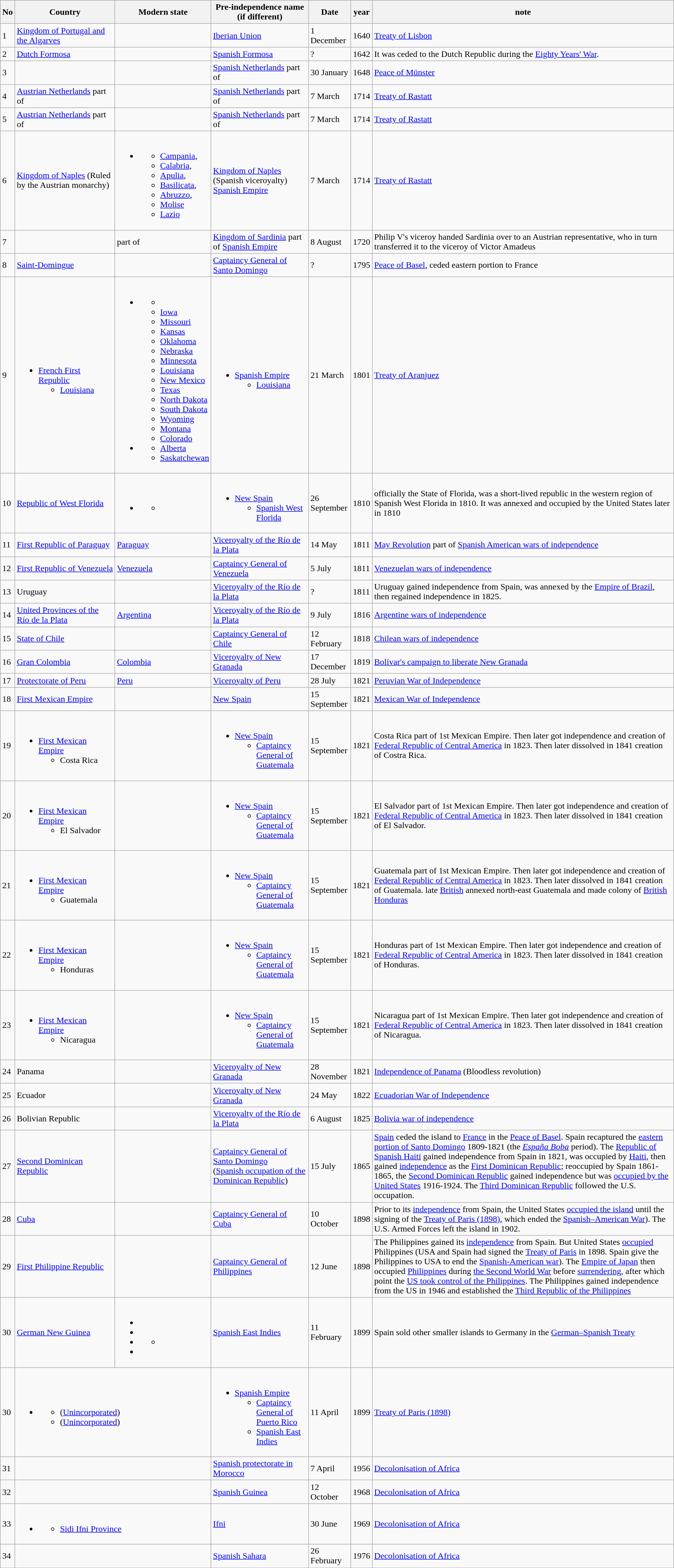<table class="wikitable sortable">
<tr>
<th>No</th>
<th>Country</th>
<th>Modern state</th>
<th>Pre-independence name<br>(if different)</th>
<th>Date</th>
<th>year</th>
<th>note</th>
</tr>
<tr>
<td>1</td>
<td> <a href='#'>Kingdom of Portugal and the Algarves</a></td>
<td></td>
<td> <a href='#'>Iberian Union</a></td>
<td>1 December</td>
<td>1640</td>
<td><a href='#'>Treaty of Lisbon</a></td>
</tr>
<tr>
<td>2</td>
<td> <a href='#'>Dutch Formosa</a></td>
<td></td>
<td> <a href='#'>Spanish Formosa</a></td>
<td>?</td>
<td>1642</td>
<td>It was ceded to the Dutch Republic during the <a href='#'>Eighty Years' War</a>.</td>
</tr>
<tr>
<td>3</td>
<td></td>
<td></td>
<td> <a href='#'>Spanish Netherlands</a> part of </td>
<td>30 January</td>
<td>1648</td>
<td><a href='#'>Peace of Münster</a></td>
</tr>
<tr>
<td>4</td>
<td> <a href='#'>Austrian Netherlands</a> part of </td>
<td></td>
<td> <a href='#'>Spanish Netherlands</a> part of </td>
<td>7 March</td>
<td>1714</td>
<td><a href='#'>Treaty of Rastatt</a></td>
</tr>
<tr>
<td>5</td>
<td> <a href='#'>Austrian Netherlands</a> part of </td>
<td></td>
<td> <a href='#'>Spanish Netherlands</a> part of </td>
<td>7 March</td>
<td>1714</td>
<td><a href='#'>Treaty of Rastatt</a></td>
</tr>
<tr>
<td>6</td>
<td>  <a href='#'>Kingdom of Naples</a> (Ruled by the Austrian monarchy)</td>
<td><br><ul><li><ul><li> <a href='#'>Campania</a>,</li><li> <a href='#'>Calabria</a>,</li><li> <a href='#'>Apulia</a>,</li><li> <a href='#'>Basilicata</a>,</li><li> <a href='#'>Abruzzo</a>,</li><li> <a href='#'>Molise</a></li><li> <a href='#'>Lazio</a></li></ul></li></ul></td>
<td> <a href='#'>Kingdom of Naples</a><br> (Spanish viceroyalty) <a href='#'>Spanish Empire</a></td>
<td>7 March</td>
<td>1714</td>
<td><a href='#'>Treaty of Rastatt</a></td>
</tr>
<tr>
<td>7</td>
<td></td>
<td> part of </td>
<td><a href='#'>Kingdom of Sardinia</a> part of  <a href='#'>Spanish Empire</a></td>
<td>8 August</td>
<td>1720</td>
<td>Philip V's viceroy handed Sardinia over to an Austrian representative, who in turn transferred it to the viceroy of Victor Amadeus</td>
</tr>
<tr>
<td>8</td>
<td> <a href='#'>Saint-Domingue</a></td>
<td></td>
<td> <a href='#'>Captaincy General of Santo Domingo</a></td>
<td>?</td>
<td>1795</td>
<td><a href='#'>Peace of Basel</a>, ceded eastern portion to France</td>
</tr>
<tr>
<td>9</td>
<td><br><ul><li> <a href='#'>French First Republic</a><ul><li> <a href='#'>Louisiana</a></li></ul></li></ul></td>
<td><br><ul><li><ul><li></li><li> <a href='#'>Iowa</a></li><li> <a href='#'>Missouri</a></li><li> <a href='#'>Kansas</a></li><li> <a href='#'>Oklahoma</a></li><li> <a href='#'>Nebraska</a></li><li> <a href='#'>Minnesota</a></li><li> <a href='#'>Louisiana</a></li><li> <a href='#'>New Mexico</a></li><li> <a href='#'>Texas</a></li><li> <a href='#'>North Dakota</a></li><li> <a href='#'>South Dakota</a></li><li> <a href='#'>Wyoming</a></li><li> <a href='#'>Montana</a></li><li> <a href='#'>Colorado</a></li></ul></li><li><ul><li> <a href='#'>Alberta</a></li><li> <a href='#'>Saskatchewan</a></li></ul></li></ul></td>
<td><br><ul><li> <a href='#'>Spanish Empire</a><ul><li> <a href='#'>Louisiana</a></li></ul></li></ul></td>
<td>21 March</td>
<td>1801</td>
<td><a href='#'>Treaty of Aranjuez</a></td>
</tr>
<tr>
<td>10</td>
<td> <a href='#'>Republic of West Florida</a></td>
<td><br><ul><li><ul><li></li></ul></li></ul></td>
<td><br><ul><li> <a href='#'>New Spain</a><ul><li> <a href='#'>Spanish West Florida</a></li></ul></li></ul></td>
<td>26 September</td>
<td>1810</td>
<td>officially the State of Florida, was a short-lived republic in the western region of Spanish West Florida in 1810. It was annexed and occupied by the United States later in 1810</td>
</tr>
<tr>
<td>11</td>
<td> <a href='#'>First Republic of Paraguay</a></td>
<td> <a href='#'>Paraguay</a></td>
<td> <a href='#'>Viceroyalty of the Río de la Plata</a></td>
<td>14 May</td>
<td>1811</td>
<td><a href='#'>May Revolution</a> part of <a href='#'>Spanish  American wars of independence</a></td>
</tr>
<tr>
<td>12</td>
<td> <a href='#'>First Republic of Venezuela</a></td>
<td> <a href='#'>Venezuela</a></td>
<td> <a href='#'>Captaincy General of Venezuela</a></td>
<td>5 July</td>
<td>1811</td>
<td><a href='#'>Venezuelan wars of independence</a></td>
</tr>
<tr>
<td>13</td>
<td> Uruguay</td>
<td></td>
<td> <a href='#'>Viceroyalty of the Río de la Plata</a></td>
<td>?</td>
<td>1811</td>
<td>Uruguay gained independence from Spain, was annexed by the <a href='#'>Empire of Brazil</a>, then regained independence in 1825.</td>
</tr>
<tr>
<td>14</td>
<td> <a href='#'>United Provinces of the Río de la Plata</a></td>
<td> <a href='#'>Argentina</a></td>
<td> <a href='#'>Viceroyalty of the Río de la Plata</a></td>
<td>9 July</td>
<td>1816</td>
<td><a href='#'>Argentine wars of independence</a></td>
</tr>
<tr>
<td>15</td>
<td> <a href='#'>State of Chile</a></td>
<td></td>
<td> <a href='#'>Captaincy General of Chile</a></td>
<td>12 February</td>
<td>1818</td>
<td><a href='#'>Chilean wars of independence</a></td>
</tr>
<tr>
<td>16</td>
<td> <a href='#'>Gran Colombia</a></td>
<td> <a href='#'>Colombia</a></td>
<td> <a href='#'>Viceroyalty of New Granada</a></td>
<td>17 December</td>
<td>1819</td>
<td><a href='#'>Bolívar's campaign to liberate New Granada</a></td>
</tr>
<tr>
<td>17</td>
<td> <a href='#'>Protectorate of Peru</a></td>
<td> <a href='#'>Peru</a></td>
<td> <a href='#'>Viceroyalty of Peru</a></td>
<td>28 July</td>
<td>1821</td>
<td><a href='#'>Peruvian War of Independence</a></td>
</tr>
<tr>
<td>18</td>
<td> <a href='#'>First Mexican Empire</a></td>
<td></td>
<td> <a href='#'>New Spain</a></td>
<td>15 September</td>
<td>1821</td>
<td><a href='#'>Mexican War of Independence</a></td>
</tr>
<tr>
<td>19</td>
<td><br><ul><li> <a href='#'>First Mexican Empire</a><ul><li> Costa Rica</li></ul></li></ul></td>
<td></td>
<td><br><ul><li> <a href='#'>New Spain</a><ul><li> <a href='#'>Captaincy General of Guatemala</a></li></ul></li></ul></td>
<td>15 September</td>
<td>1821</td>
<td>Costa Rica part of 1st Mexican Empire. Then later got independence and creation of <a href='#'>Federal Republic of Central America</a> in 1823. Then later dissolved in 1841 creation of Costra Rica.</td>
</tr>
<tr>
<td>20</td>
<td><br><ul><li> <a href='#'>First Mexican Empire</a><ul><li> El Salvador</li></ul></li></ul></td>
<td></td>
<td><br><ul><li> <a href='#'>New Spain</a><ul><li> <a href='#'>Captaincy General of Guatemala</a></li></ul></li></ul></td>
<td>15 September</td>
<td>1821</td>
<td>El Salvador part of 1st Mexican Empire. Then later got independence and creation of <a href='#'>Federal Republic of Central America</a> in 1823. Then later dissolved in 1841 creation of El Salvador.</td>
</tr>
<tr>
<td>21</td>
<td><br><ul><li> <a href='#'>First Mexican Empire</a><ul><li> Guatemala</li></ul></li></ul></td>
<td><br></td>
<td><br><ul><li> <a href='#'>New Spain</a><ul><li> <a href='#'>Captaincy General of Guatemala</a></li></ul></li></ul></td>
<td>15 September</td>
<td>1821</td>
<td>Guatemala part of 1st Mexican Empire. Then later got independence and creation of <a href='#'>Federal Republic of Central America</a> in 1823. Then later dissolved in 1841 creation of Guatemala. late <a href='#'>British</a>  annexed north-east Guatemala and made colony of <a href='#'>British Honduras</a></td>
</tr>
<tr>
<td>22</td>
<td><br><ul><li> <a href='#'>First Mexican Empire</a><ul><li> Honduras</li></ul></li></ul></td>
<td></td>
<td><br><ul><li> <a href='#'>New Spain</a><ul><li> <a href='#'>Captaincy General of Guatemala</a></li></ul></li></ul></td>
<td>15 September</td>
<td>1821</td>
<td>Honduras part of 1st Mexican Empire. Then later got independence and creation of <a href='#'>Federal Republic of Central America</a> in 1823. Then later dissolved in 1841 creation of Honduras.</td>
</tr>
<tr>
<td>23</td>
<td><br><ul><li> <a href='#'>First Mexican Empire</a><ul><li> Nicaragua</li></ul></li></ul></td>
<td></td>
<td><br><ul><li> <a href='#'>New Spain</a><ul><li> <a href='#'>Captaincy General of Guatemala</a></li></ul></li></ul></td>
<td>15 September</td>
<td>1821</td>
<td>Nicaragua part of 1st Mexican Empire. Then later got independence and creation of <a href='#'>Federal Republic of Central America</a> in 1823. Then later dissolved in 1841 creation of Nicaragua.</td>
</tr>
<tr>
<td>24</td>
<td> Panama</td>
<td></td>
<td> <a href='#'>Viceroyalty of New Granada</a></td>
<td>28 November</td>
<td>1821</td>
<td><a href='#'>Independence of Panama</a> (Bloodless revolution)</td>
</tr>
<tr>
<td>25</td>
<td> Ecuador</td>
<td></td>
<td> <a href='#'>Viceroyalty of New Granada</a></td>
<td>24 May</td>
<td>1822</td>
<td><a href='#'>Ecuadorian War of Independence</a></td>
</tr>
<tr>
<td>26</td>
<td> Bolivian Republic</td>
<td></td>
<td> <a href='#'>Viceroyalty of the Río de la Plata</a></td>
<td>6 August</td>
<td>1825</td>
<td><a href='#'>Bolivia war of independence</a></td>
</tr>
<tr>
<td>27</td>
<td> <a href='#'>Second Dominican Republic</a></td>
<td></td>
<td> <a href='#'>Captaincy General of Santo Domingo</a><br>(<a href='#'>Spanish occupation of the Dominican Republic</a>)</td>
<td>15 July</td>
<td>1865</td>
<td><a href='#'>Spain</a> ceded the island to <a href='#'>France</a> in the <a href='#'>Peace of Basel</a>. Spain recaptured the  <a href='#'>eastern portion of Santo Domingo</a> 1809-1821 (the <em><a href='#'>España Boba</a></em> period). The <a href='#'>Republic of Spanish Haiti</a> gained independence from Spain in 1821, was occupied by <a href='#'>Haiti</a>, then gained <a href='#'>independence</a> as the <a href='#'>First Dominican Republic</a>; reoccupied by Spain 1861-1865, the <a href='#'>Second Dominican Republic</a> gained independence but was <a href='#'>occupied by the United States</a> 1916-1924. The <a href='#'>Third Dominican Republic</a> followed the U.S. occupation.</td>
</tr>
<tr>
<td>28</td>
<td> <a href='#'>Cuba</a></td>
<td></td>
<td> <a href='#'>Captaincy General of Cuba</a></td>
<td>10 October</td>
<td>1898</td>
<td>Prior to its <a href='#'>independence</a> from Spain, the United States <a href='#'>occupied the island</a> until the signing of the <a href='#'>Treaty of Paris (1898)</a>, which ended the <a href='#'>Spanish–American War</a>). The U.S. Armed Forces left the island in 1902.</td>
</tr>
<tr>
<td>29</td>
<td> <a href='#'>First Philippine Republic</a></td>
<td></td>
<td> <a href='#'>Captaincy General of Philippines</a></td>
<td>12 June</td>
<td>1898</td>
<td>The Philippines gained its <a href='#'>independence</a> from Spain. But United States <a href='#'>occupied</a> Philippines (USA and Spain had signed the <a href='#'>Treaty of Paris</a> in 1898. Spain give the Philippines to USA to end the <a href='#'>Spanish-American war</a>). The <a href='#'>Empire of Japan</a> then occupied <a href='#'>Philippines</a> during <a href='#'>the Second World War</a> before <a href='#'>surrendering</a>, after which point the <a href='#'>US took control of the Philippines</a>. The Philippines gained independence from the US in 1946 and established the <a href='#'>Third Republic of the Philippines</a></td>
</tr>
<tr>
<td>30</td>
<td> <a href='#'>German New Guinea</a></td>
<td><br><ul><li></li><li></li><li><ul><li></li></ul></li><li></li></ul></td>
<td> <a href='#'>Spanish East Indies</a></td>
<td>11 February</td>
<td>1899</td>
<td>Spain sold other smaller islands to Germany in the <a href='#'>German–Spanish Treaty</a></td>
</tr>
<tr>
<td>30</td>
<td colspan="2"><br><ul><li><ul><li> (<a href='#'>Unincorporated</a>)</li><li> (<a href='#'>Unincorporated</a>)</li></ul></li></ul></td>
<td><br><ul><li> <a href='#'>Spanish Empire</a><ul><li> <a href='#'>Captaincy General of Puerto Rico</a></li><li> <a href='#'>Spanish East Indies</a></li></ul></li></ul></td>
<td>11 April</td>
<td>1899</td>
<td><a href='#'>Treaty of Paris (1898)</a></td>
</tr>
<tr>
<td>31</td>
<td colspan="2"></td>
<td> <a href='#'>Spanish protectorate in Morocco</a></td>
<td>7 April</td>
<td>1956</td>
<td><a href='#'>Decolonisation of Africa</a></td>
</tr>
<tr>
<td>32</td>
<td colspan="2"></td>
<td> <a href='#'>Spanish Guinea</a></td>
<td>12 October</td>
<td>1968</td>
<td><a href='#'>Decolonisation of Africa</a></td>
</tr>
<tr>
<td>33</td>
<td colspan="2"><br><ul><li><ul><li> <a href='#'>Sidi Ifni Province</a></li></ul></li></ul></td>
<td> <a href='#'>Ifni</a></td>
<td>30 June</td>
<td>1969</td>
<td><a href='#'>Decolonisation of Africa</a></td>
</tr>
<tr>
<td>34</td>
<td colspan="2"></td>
<td> <a href='#'>Spanish Sahara</a></td>
<td>26 February</td>
<td>1976</td>
<td><a href='#'>Decolonisation of Africa</a></td>
</tr>
</table>
